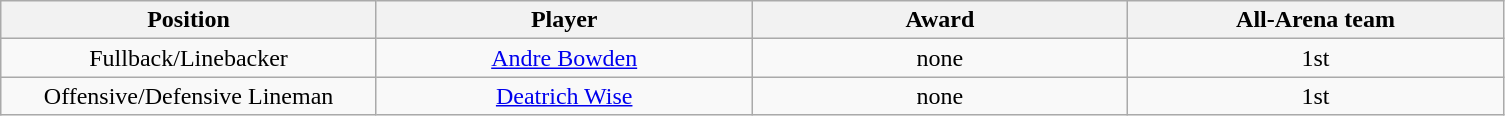<table class="wikitable sortable">
<tr>
<th bgcolor="#DDDDFF" width="20%">Position</th>
<th bgcolor="#DDDDFF" width="20%">Player</th>
<th bgcolor="#DDDDFF" width="20%">Award</th>
<th bgcolor="#DDDDFF" width="20%">All-Arena team</th>
</tr>
<tr align="center">
<td>Fullback/Linebacker</td>
<td><a href='#'>Andre Bowden</a></td>
<td>none</td>
<td>1st</td>
</tr>
<tr align="center">
<td>Offensive/Defensive Lineman</td>
<td><a href='#'>Deatrich Wise</a></td>
<td>none</td>
<td>1st</td>
</tr>
</table>
